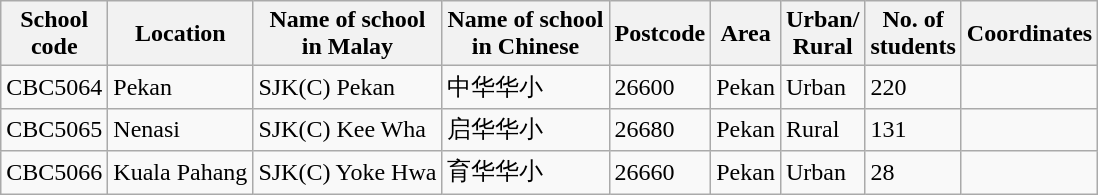<table class="wikitable sortable">
<tr>
<th>School<br>code</th>
<th>Location</th>
<th>Name of school<br>in Malay</th>
<th>Name of school<br>in Chinese</th>
<th>Postcode</th>
<th>Area</th>
<th>Urban/<br>Rural</th>
<th>No. of<br>students</th>
<th>Coordinates</th>
</tr>
<tr>
<td>CBC5064</td>
<td>Pekan</td>
<td>SJK(C) Pekan</td>
<td>中华华小</td>
<td>26600</td>
<td>Pekan</td>
<td>Urban</td>
<td>220</td>
<td></td>
</tr>
<tr>
<td>CBC5065</td>
<td>Nenasi</td>
<td>SJK(C) Kee Wha</td>
<td>启华华小</td>
<td>26680</td>
<td>Pekan</td>
<td>Rural</td>
<td>131</td>
<td></td>
</tr>
<tr>
<td>CBC5066</td>
<td>Kuala Pahang</td>
<td>SJK(C) Yoke Hwa</td>
<td>育华华小</td>
<td>26660</td>
<td>Pekan</td>
<td>Urban</td>
<td>28</td>
<td></td>
</tr>
</table>
